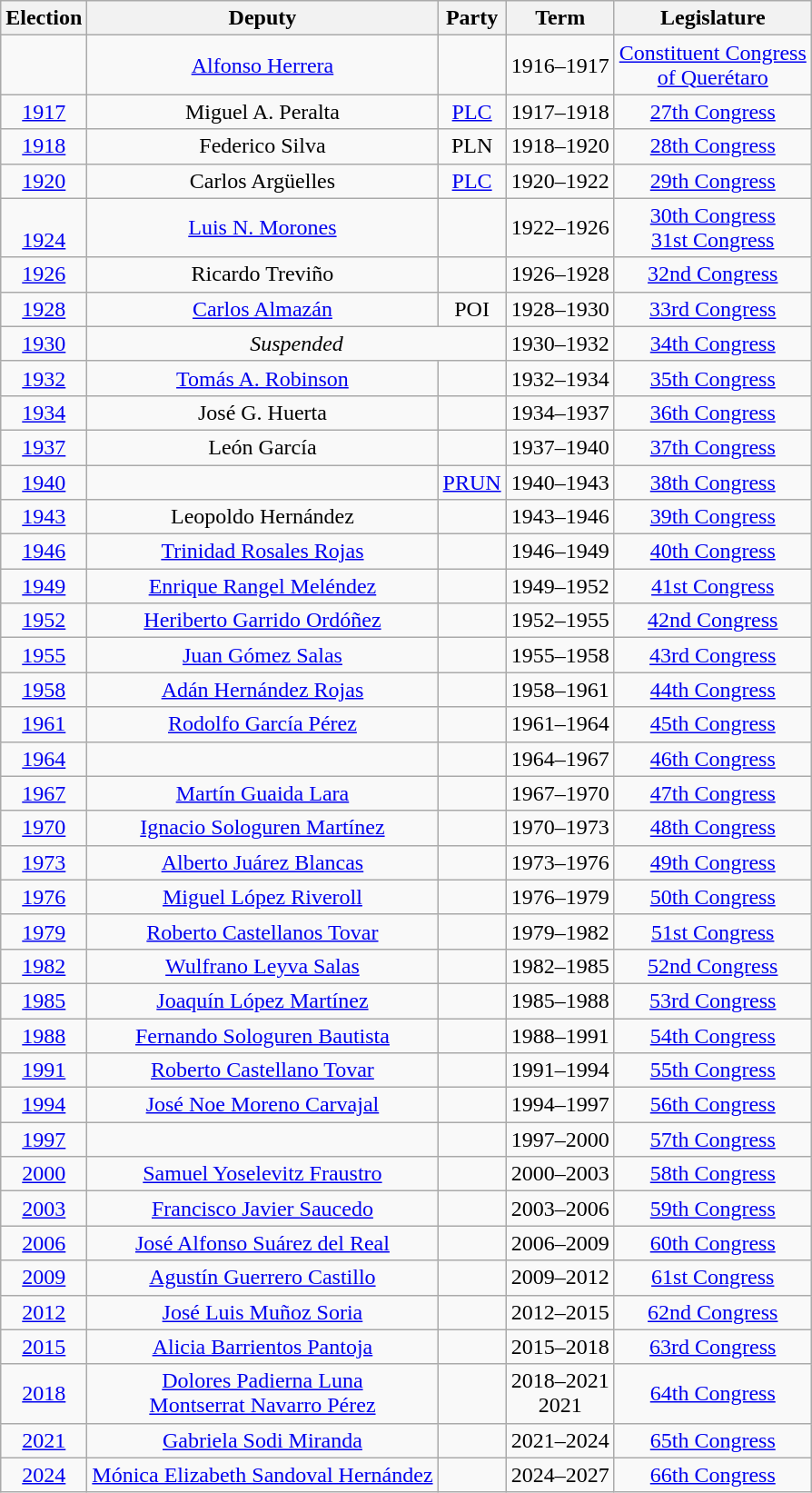<table class="wikitable sortable" style="text-align: center">
<tr>
<th>Election</th>
<th class="unsortable">Deputy</th>
<th class="unsortable">Party</th>
<th class="unsortable">Term</th>
<th class="unsortable">Legislature</th>
</tr>
<tr>
<td></td>
<td><a href='#'>Alfonso Herrera</a></td>
<td></td>
<td>1916–1917</td>
<td><a href='#'>Constituent Congress<br>of Querétaro</a></td>
</tr>
<tr>
<td><a href='#'>1917</a></td>
<td>Miguel A. Peralta</td>
<td><a href='#'>PLC</a></td>
<td>1917–1918</td>
<td><a href='#'>27th Congress</a></td>
</tr>
<tr>
<td><a href='#'>1918</a></td>
<td>Federico Silva</td>
<td>PLN</td>
<td>1918–1920</td>
<td><a href='#'>28th Congress</a></td>
</tr>
<tr>
<td><a href='#'>1920</a></td>
<td>Carlos Argüelles</td>
<td><a href='#'>PLC</a></td>
<td>1920–1922</td>
<td><a href='#'>29th Congress</a></td>
</tr>
<tr>
<td><br><a href='#'>1924</a></td>
<td><a href='#'>Luis N. Morones</a></td>
<td></td>
<td>1922–1926</td>
<td><a href='#'>30th Congress</a><br><a href='#'>31st Congress</a></td>
</tr>
<tr>
<td><a href='#'>1926</a></td>
<td>Ricardo Treviño</td>
<td></td>
<td>1926–1928</td>
<td><a href='#'>32nd Congress</a></td>
</tr>
<tr>
<td><a href='#'>1928</a></td>
<td><a href='#'>Carlos Almazán</a></td>
<td>POI</td>
<td>1928–1930</td>
<td><a href='#'>33rd Congress</a></td>
</tr>
<tr>
<td><a href='#'>1930</a></td>
<td colspan=2><em>Suspended</em></td>
<td>1930–1932</td>
<td><a href='#'>34th Congress</a></td>
</tr>
<tr>
<td><a href='#'>1932</a></td>
<td><a href='#'>Tomás A. Robinson</a></td>
<td></td>
<td>1932–1934</td>
<td><a href='#'>35th Congress</a></td>
</tr>
<tr>
<td><a href='#'>1934</a></td>
<td>José G. Huerta</td>
<td></td>
<td>1934–1937</td>
<td><a href='#'>36th Congress</a></td>
</tr>
<tr>
<td><a href='#'>1937</a></td>
<td>León García</td>
<td></td>
<td>1937–1940</td>
<td><a href='#'>37th Congress</a></td>
</tr>
<tr>
<td><a href='#'>1940</a></td>
<td></td>
<td><a href='#'>PRUN</a></td>
<td>1940–1943</td>
<td><a href='#'>38th Congress</a></td>
</tr>
<tr>
<td><a href='#'>1943</a></td>
<td>Leopoldo Hernández</td>
<td></td>
<td>1943–1946</td>
<td><a href='#'>39th Congress</a></td>
</tr>
<tr>
<td><a href='#'>1946</a></td>
<td><a href='#'>Trinidad Rosales Rojas</a></td>
<td></td>
<td>1946–1949</td>
<td><a href='#'>40th Congress</a></td>
</tr>
<tr>
<td><a href='#'>1949</a></td>
<td><a href='#'>Enrique Rangel Meléndez</a></td>
<td></td>
<td>1949–1952</td>
<td><a href='#'>41st Congress</a></td>
</tr>
<tr>
<td><a href='#'>1952</a></td>
<td><a href='#'>Heriberto Garrido Ordóñez</a></td>
<td></td>
<td>1952–1955</td>
<td><a href='#'>42nd Congress</a></td>
</tr>
<tr>
<td><a href='#'>1955</a></td>
<td><a href='#'>Juan Gómez Salas</a></td>
<td></td>
<td>1955–1958</td>
<td><a href='#'>43rd Congress</a></td>
</tr>
<tr>
<td><a href='#'>1958</a></td>
<td><a href='#'>Adán Hernández Rojas</a></td>
<td></td>
<td>1958–1961</td>
<td><a href='#'>44th Congress</a></td>
</tr>
<tr>
<td><a href='#'>1961</a></td>
<td><a href='#'>Rodolfo García Pérez</a></td>
<td></td>
<td>1961–1964</td>
<td><a href='#'>45th Congress</a></td>
</tr>
<tr>
<td><a href='#'>1964</a></td>
<td></td>
<td></td>
<td>1964–1967</td>
<td><a href='#'>46th Congress</a></td>
</tr>
<tr>
<td><a href='#'>1967</a></td>
<td><a href='#'>Martín Guaida Lara</a></td>
<td></td>
<td>1967–1970</td>
<td><a href='#'>47th Congress</a></td>
</tr>
<tr>
<td><a href='#'>1970</a></td>
<td><a href='#'>Ignacio Sologuren Martínez</a></td>
<td></td>
<td>1970–1973</td>
<td><a href='#'>48th Congress</a></td>
</tr>
<tr>
<td><a href='#'>1973</a></td>
<td><a href='#'>Alberto Juárez Blancas</a></td>
<td></td>
<td>1973–1976</td>
<td><a href='#'>49th Congress</a></td>
</tr>
<tr>
<td><a href='#'>1976</a></td>
<td><a href='#'>Miguel López Riveroll</a></td>
<td></td>
<td>1976–1979</td>
<td><a href='#'>50th Congress</a></td>
</tr>
<tr>
<td><a href='#'>1979</a></td>
<td><a href='#'>Roberto Castellanos Tovar</a></td>
<td></td>
<td>1979–1982</td>
<td><a href='#'>51st Congress</a></td>
</tr>
<tr>
<td><a href='#'>1982</a></td>
<td><a href='#'>Wulfrano Leyva Salas</a></td>
<td></td>
<td>1982–1985</td>
<td><a href='#'>52nd Congress</a></td>
</tr>
<tr>
<td><a href='#'>1985</a></td>
<td><a href='#'>Joaquín López Martínez</a></td>
<td></td>
<td>1985–1988</td>
<td><a href='#'>53rd Congress</a></td>
</tr>
<tr>
<td><a href='#'>1988</a></td>
<td><a href='#'>Fernando Sologuren Bautista</a></td>
<td></td>
<td>1988–1991</td>
<td><a href='#'>54th Congress</a></td>
</tr>
<tr>
<td><a href='#'>1991</a></td>
<td><a href='#'>Roberto Castellano Tovar</a></td>
<td></td>
<td>1991–1994</td>
<td><a href='#'>55th Congress</a></td>
</tr>
<tr>
<td><a href='#'>1994</a></td>
<td><a href='#'>José Noe Moreno Carvajal</a></td>
<td></td>
<td>1994–1997</td>
<td><a href='#'>56th Congress</a></td>
</tr>
<tr>
<td><a href='#'>1997</a></td>
<td></td>
<td></td>
<td>1997–2000</td>
<td><a href='#'>57th Congress</a></td>
</tr>
<tr>
<td><a href='#'>2000</a></td>
<td><a href='#'>Samuel Yoselevitz Fraustro</a></td>
<td></td>
<td>2000–2003</td>
<td><a href='#'>58th Congress</a></td>
</tr>
<tr>
<td><a href='#'>2003</a></td>
<td><a href='#'>Francisco Javier Saucedo</a></td>
<td></td>
<td>2003–2006</td>
<td><a href='#'>59th Congress</a></td>
</tr>
<tr>
<td><a href='#'>2006</a></td>
<td><a href='#'>José Alfonso Suárez del Real</a></td>
<td></td>
<td>2006–2009</td>
<td><a href='#'>60th Congress</a></td>
</tr>
<tr>
<td><a href='#'>2009</a></td>
<td><a href='#'>Agustín Guerrero Castillo</a></td>
<td></td>
<td>2009–2012</td>
<td><a href='#'>61st Congress</a></td>
</tr>
<tr>
<td><a href='#'>2012</a></td>
<td><a href='#'>José Luis Muñoz Soria</a></td>
<td></td>
<td>2012–2015</td>
<td><a href='#'>62nd Congress</a></td>
</tr>
<tr>
<td><a href='#'>2015</a></td>
<td><a href='#'>Alicia Barrientos Pantoja</a></td>
<td></td>
<td>2015–2018</td>
<td><a href='#'>63rd Congress</a></td>
</tr>
<tr>
<td><a href='#'>2018</a></td>
<td><a href='#'>Dolores Padierna Luna</a><br><a href='#'>Montserrat Navarro Pérez</a></td>
<td></td>
<td>2018–2021<br>2021</td>
<td><a href='#'>64th Congress</a></td>
</tr>
<tr>
<td><a href='#'>2021</a></td>
<td><a href='#'>Gabriela Sodi Miranda</a></td>
<td></td>
<td>2021–2024</td>
<td><a href='#'>65th Congress</a></td>
</tr>
<tr>
<td><a href='#'>2024</a></td>
<td><a href='#'>Mónica Elizabeth Sandoval Hernández</a></td>
<td> </td>
<td>2024–2027</td>
<td><a href='#'>66th Congress</a></td>
</tr>
</table>
